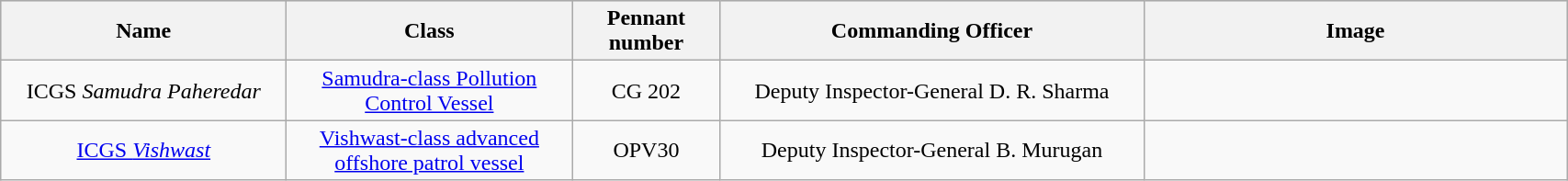<table class="wikitable" style="text-align:center">
<tr style="background:#cccccc">
<th scope="col" style="width: 200px;">Name</th>
<th scope="col" style="width: 200px;">Class</th>
<th scope="col" style="width: 100px;">Pennant number</th>
<th scope="col" style="width: 300px;">Commanding Officer</th>
<th scope="col" style="width: 300px;">Image</th>
</tr>
<tr>
<td>ICGS <em>Samudra Paheredar</em></td>
<td><a href='#'>Samudra-class Pollution Control Vessel</a></td>
<td>CG 202</td>
<td>Deputy Inspector-General D. R. Sharma</td>
<td></td>
</tr>
<tr>
<td><a href='#'>ICGS <em>Vishwast</em></a></td>
<td><a href='#'>Vishwast-class advanced offshore patrol vessel</a></td>
<td>OPV30</td>
<td>Deputy Inspector-General B. Murugan</td>
<td></td>
</tr>
</table>
